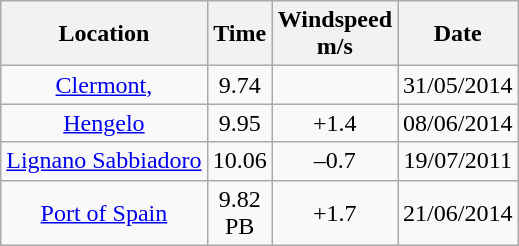<table class="wikitable" style= "text-align: center">
<tr>
<th>Location</th>
<th>Time</th>
<th>Windspeed<br>m/s</th>
<th>Date</th>
</tr>
<tr>
<td><a href='#'>Clermont, </a></td>
<td>9.74</td>
<td></td>
<td>31/05/2014</td>
</tr>
<tr>
<td><a href='#'>Hengelo</a></td>
<td>9.95</td>
<td>+1.4</td>
<td>08/06/2014</td>
</tr>
<tr>
<td><a href='#'>Lignano Sabbiadoro</a></td>
<td>10.06</td>
<td>–0.7</td>
<td>19/07/2011</td>
</tr>
<tr>
<td><a href='#'>Port of Spain</a></td>
<td>9.82<br>PB</td>
<td>+1.7</td>
<td>21/06/2014</td>
</tr>
</table>
